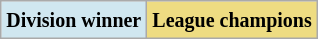<table class="wikitable" border="1">
<tr>
<td bgcolor="#Dr0E7FF"><small><strong>Division winner</strong> </small></td>
<td bgcolor="#EEDC82"><small><strong>League champions</strong> </small></td>
</tr>
</table>
